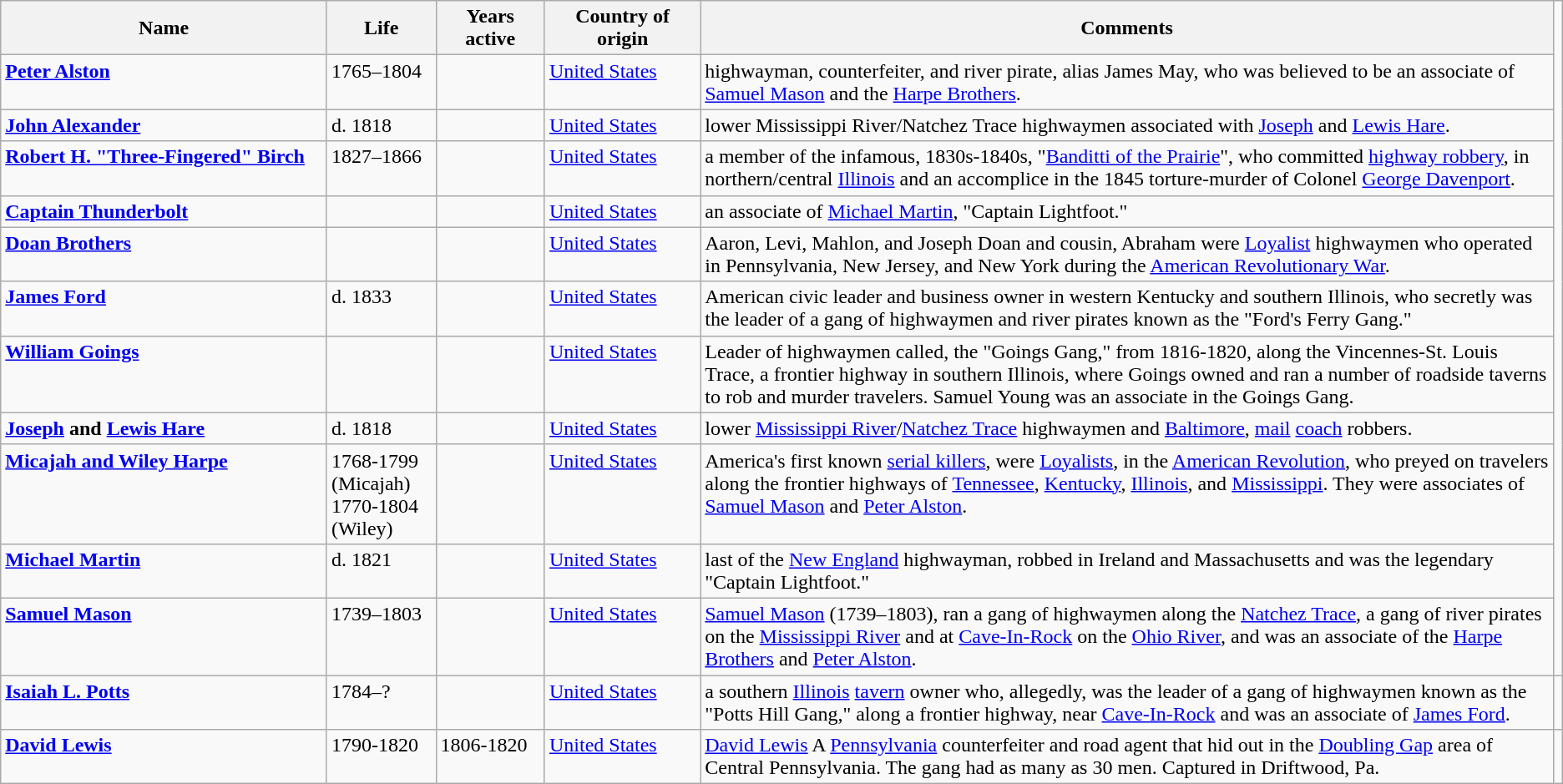<table class="sortable wikitable">
<tr>
<th style="width:21%;">Name</th>
<th style="width:7%;">Life</th>
<th style="width:7%;">Years active</th>
<th style="width:10%;">Country of origin</th>
<th style="width:55%;">Comments</th>
</tr>
<tr valign="top">
<td><strong><a href='#'>Peter Alston</a></strong></td>
<td>1765–1804</td>
<td></td>
<td><a href='#'>United States</a></td>
<td>highwayman, counterfeiter, and river pirate, alias James May, who was believed to be an associate of <a href='#'>Samuel Mason</a> and the <a href='#'>Harpe Brothers</a>.</td>
</tr>
<tr valign="top">
<td><strong><a href='#'>John Alexander</a></strong></td>
<td>d. 1818</td>
<td></td>
<td><a href='#'>United States</a></td>
<td>lower Mississippi River/Natchez Trace highwaymen associated with <a href='#'>Joseph</a> and <a href='#'>Lewis Hare</a>.</td>
</tr>
<tr valign="top">
<td><strong><a href='#'>Robert H. "Three-Fingered" Birch</a></strong></td>
<td>1827–1866</td>
<td></td>
<td><a href='#'>United States</a></td>
<td>a member of the infamous, 1830s-1840s, "<a href='#'>Banditti of the Prairie</a>", who committed <a href='#'>highway robbery</a>, in northern/central <a href='#'>Illinois</a> and an accomplice in the 1845 torture-murder of Colonel <a href='#'>George Davenport</a>.</td>
</tr>
<tr valign="top">
<td><strong><a href='#'>Captain Thunderbolt</a></strong></td>
<td></td>
<td></td>
<td><a href='#'>United States</a></td>
<td>an associate of <a href='#'>Michael Martin</a>, "Captain Lightfoot."</td>
</tr>
<tr valign="top">
<td><strong><a href='#'>Doan Brothers</a></strong></td>
<td></td>
<td></td>
<td><a href='#'>United States</a></td>
<td>Aaron, Levi, Mahlon, and Joseph Doan and cousin, Abraham were <a href='#'>Loyalist</a> highwaymen who operated in Pennsylvania, New Jersey, and New York during the <a href='#'>American Revolutionary War</a>.</td>
</tr>
<tr valign="top">
<td><strong><a href='#'>James Ford</a></strong></td>
<td>d. 1833</td>
<td></td>
<td><a href='#'>United States</a></td>
<td>American civic leader and business owner in western Kentucky and southern Illinois, who secretly was the leader of a gang of highwaymen and river pirates known as the "Ford's Ferry Gang."</td>
</tr>
<tr valign="top">
<td><strong><a href='#'>William Goings</a></strong></td>
<td></td>
<td></td>
<td><a href='#'>United States</a></td>
<td>Leader of highwaymen called, the "Goings Gang," from 1816-1820, along the Vincennes-St. Louis Trace, a frontier highway in southern Illinois, where Goings owned and ran a number of roadside taverns to rob and murder travelers. Samuel Young was an associate in the Goings Gang.</td>
</tr>
<tr valign="top">
<td><strong><a href='#'>Joseph</a> and <a href='#'>Lewis Hare</a></strong></td>
<td>d. 1818</td>
<td></td>
<td><a href='#'>United States</a></td>
<td>lower <a href='#'>Mississippi River</a>/<a href='#'>Natchez Trace</a> highwaymen and <a href='#'>Baltimore</a>, <a href='#'>mail</a> <a href='#'>coach</a> robbers.</td>
</tr>
<tr valign="top">
<td><strong><a href='#'>Micajah and Wiley Harpe</a></strong></td>
<td>1768-1799 (Micajah)<br>1770-1804 (Wiley)</td>
<td></td>
<td><a href='#'>United States</a></td>
<td>America's first known <a href='#'>serial killers</a>, were <a href='#'>Loyalists</a>, in the <a href='#'>American Revolution</a>, who preyed on travelers along the frontier highways of <a href='#'>Tennessee</a>, <a href='#'>Kentucky</a>, <a href='#'>Illinois</a>, and <a href='#'>Mississippi</a>.  They were associates of <a href='#'>Samuel Mason</a> and <a href='#'>Peter Alston</a>.</td>
</tr>
<tr valign="top">
<td><strong><a href='#'>Michael Martin</a></strong></td>
<td>d. 1821</td>
<td></td>
<td><a href='#'>United States</a></td>
<td>last of the <a href='#'>New England</a> highwayman, robbed in Ireland and Massachusetts and was the legendary "Captain Lightfoot."</td>
</tr>
<tr valign="top">
<td><strong><a href='#'>Samuel Mason</a></strong></td>
<td>1739–1803</td>
<td></td>
<td><a href='#'>United States</a></td>
<td><a href='#'>Samuel Mason</a> (1739–1803), ran a gang of highwaymen along the <a href='#'>Natchez Trace</a>, a gang of river pirates on the <a href='#'>Mississippi River</a> and at <a href='#'>Cave-In-Rock</a> on the <a href='#'>Ohio River</a>, and was an associate of the <a href='#'>Harpe Brothers</a> and <a href='#'>Peter Alston</a>.</td>
</tr>
<tr valign="top">
<td><strong><a href='#'>Isaiah L. Potts</a></strong></td>
<td>1784–?</td>
<td></td>
<td><a href='#'>United States</a></td>
<td>a southern <a href='#'>Illinois</a> <a href='#'>tavern</a> owner who, allegedly, was the leader of a gang of highwaymen known as the "Potts Hill Gang," along a frontier highway, near <a href='#'>Cave-In-Rock</a> and was an associate of <a href='#'>James Ford</a>.</td>
<td></td>
</tr>
<tr valign="top">
<td><strong><a href='#'>David Lewis</a></strong></td>
<td>1790-1820</td>
<td>1806-1820</td>
<td><a href='#'>United States</a></td>
<td><a href='#'>David Lewis</a> A <a href='#'>Pennsylvania</a> counterfeiter and road agent that hid out in the <a href='#'>Doubling Gap</a> area of Central Pennsylvania. The gang had as many as 30 men. Captured in Driftwood, Pa.</td>
</tr>
</table>
